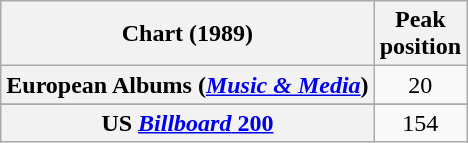<table class="wikitable sortable plainrowheaders" style="text-align:center">
<tr>
<th scope="col">Chart (1989)</th>
<th scope="col">Peak<br>position</th>
</tr>
<tr>
<th scope="row">European Albums (<em><a href='#'>Music & Media</a></em>)</th>
<td>20</td>
</tr>
<tr>
</tr>
<tr>
</tr>
<tr>
<th scope="row">US <a href='#'><em>Billboard</em> 200</a></th>
<td>154</td>
</tr>
</table>
